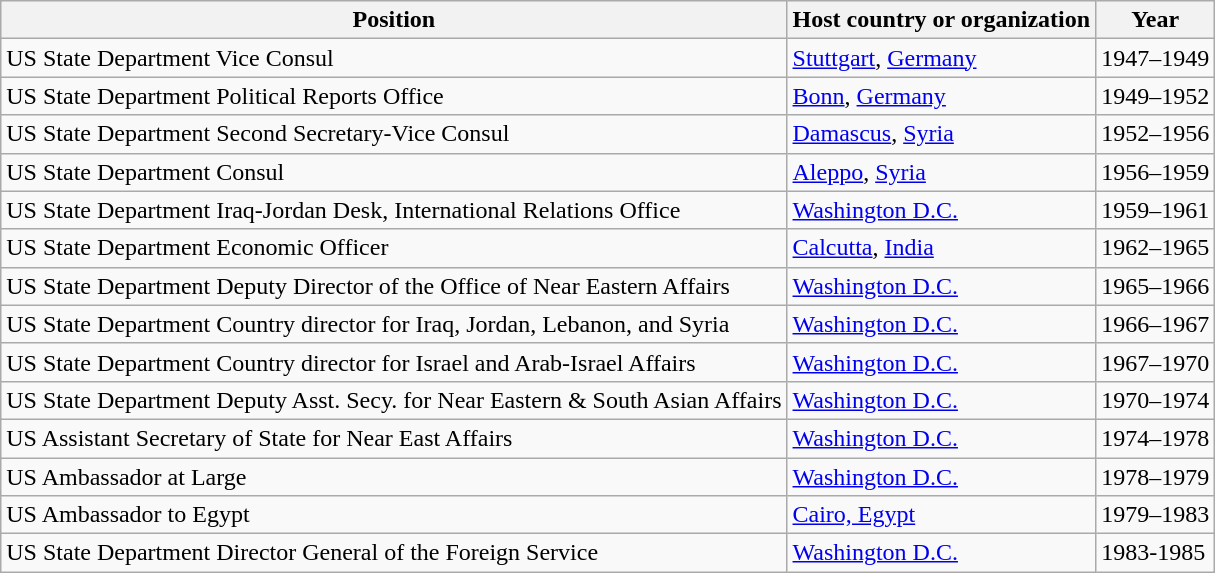<table class="wikitable sortable">
<tr>
<th>Position</th>
<th>Host country or organization</th>
<th>Year</th>
</tr>
<tr>
<td>US State Department Vice Consul</td>
<td><a href='#'>Stuttgart</a>, <a href='#'>Germany</a></td>
<td>1947–1949</td>
</tr>
<tr>
<td>US State Department Political Reports Office</td>
<td><a href='#'>Bonn</a>, <a href='#'>Germany</a></td>
<td>1949–1952</td>
</tr>
<tr>
<td>US State Department Second Secretary-Vice Consul</td>
<td><a href='#'>Damascus</a>, <a href='#'>Syria</a></td>
<td>1952–1956</td>
</tr>
<tr>
<td>US State Department Consul</td>
<td><a href='#'>Aleppo</a>, <a href='#'>Syria</a></td>
<td>1956–1959</td>
</tr>
<tr>
<td>US State Department Iraq-Jordan Desk, International Relations Office</td>
<td><a href='#'>Washington D.C.</a></td>
<td>1959–1961</td>
</tr>
<tr>
<td>US State Department Economic Officer</td>
<td><a href='#'>Calcutta</a>, <a href='#'>India</a></td>
<td>1962–1965</td>
</tr>
<tr>
<td>US State Department Deputy Director of the Office of Near Eastern Affairs</td>
<td><a href='#'>Washington D.C.</a></td>
<td>1965–1966</td>
</tr>
<tr>
<td>US State Department Country director for Iraq, Jordan, Lebanon, and Syria</td>
<td><a href='#'>Washington D.C.</a></td>
<td>1966–1967</td>
</tr>
<tr>
<td>US State Department Country director for Israel and Arab-Israel Affairs</td>
<td><a href='#'>Washington D.C.</a></td>
<td>1967–1970</td>
</tr>
<tr>
<td>US State Department Deputy Asst. Secy. for Near Eastern & South Asian Affairs</td>
<td><a href='#'>Washington D.C.</a></td>
<td>1970–1974</td>
</tr>
<tr>
<td>US Assistant Secretary of State for Near East Affairs </td>
<td><a href='#'>Washington D.C.</a></td>
<td>1974–1978</td>
</tr>
<tr>
<td>US Ambassador at Large </td>
<td><a href='#'>Washington D.C.</a></td>
<td>1978–1979</td>
</tr>
<tr>
<td>US Ambassador to Egypt</td>
<td><a href='#'>Cairo, Egypt</a></td>
<td>1979–1983</td>
</tr>
<tr>
<td>US State Department Director General of the Foreign Service</td>
<td><a href='#'>Washington D.C.</a></td>
<td>1983-1985</td>
</tr>
</table>
